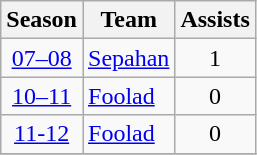<table class="wikitable" style="text-align: center;">
<tr>
<th>Season</th>
<th>Team</th>
<th>Assists</th>
</tr>
<tr>
<td><a href='#'>07–08</a></td>
<td align="left"><a href='#'>Sepahan</a></td>
<td>1</td>
</tr>
<tr>
<td><a href='#'>10–11</a></td>
<td align="left"><a href='#'>Foolad</a></td>
<td>0</td>
</tr>
<tr>
<td><a href='#'>11-12</a></td>
<td align="left"><a href='#'>Foolad</a></td>
<td>0</td>
</tr>
<tr>
</tr>
</table>
